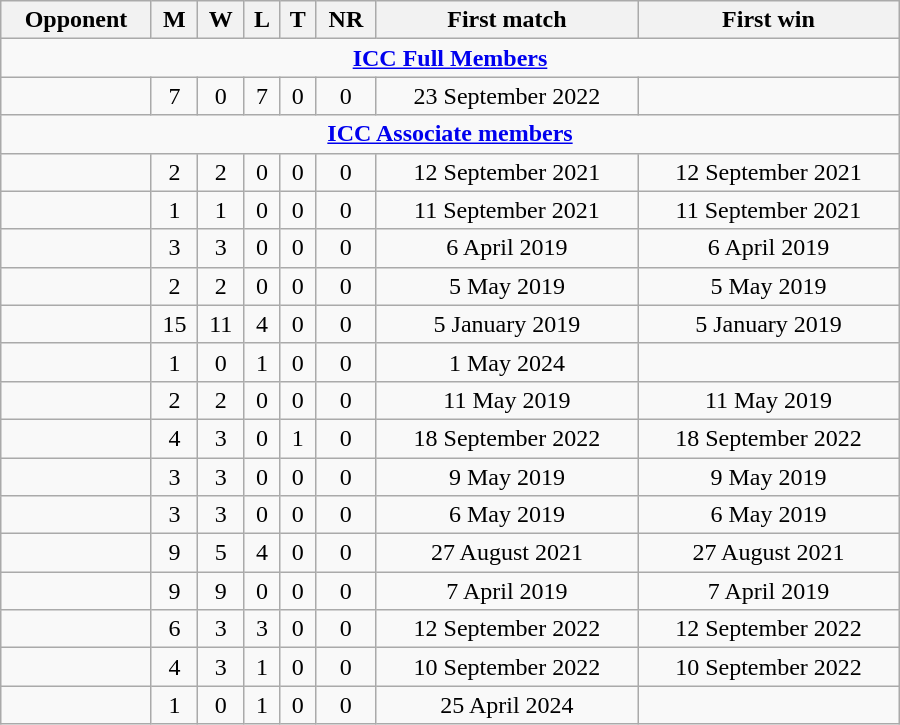<table class="wikitable" style="text-align: center; width: 600px;">
<tr>
<th>Opponent</th>
<th>M</th>
<th>W</th>
<th>L</th>
<th>T</th>
<th>NR</th>
<th>First match</th>
<th>First win</th>
</tr>
<tr>
<td colspan="8" style="text-align: center;"><strong><a href='#'>ICC Full Members</a></strong></td>
</tr>
<tr>
<td align=left></td>
<td>7</td>
<td>0</td>
<td>7</td>
<td>0</td>
<td>0</td>
<td>23 September 2022</td>
<td></td>
</tr>
<tr>
<td colspan="8" style="text-align: center;"><strong><a href='#'>ICC Associate members</a></strong></td>
</tr>
<tr>
<td align=left></td>
<td>2</td>
<td>2</td>
<td>0</td>
<td>0</td>
<td>0</td>
<td>12 September 2021</td>
<td>12 September 2021</td>
</tr>
<tr>
<td align=left></td>
<td>1</td>
<td>1</td>
<td>0</td>
<td>0</td>
<td>0</td>
<td>11 September 2021</td>
<td>11 September 2021</td>
</tr>
<tr>
<td align=left></td>
<td>3</td>
<td>3</td>
<td>0</td>
<td>0</td>
<td>0</td>
<td>6 April 2019</td>
<td>6 April 2019</td>
</tr>
<tr>
<td align=left></td>
<td>2</td>
<td>2</td>
<td>0</td>
<td>0</td>
<td>0</td>
<td>5 May 2019</td>
<td>5 May 2019</td>
</tr>
<tr>
<td align=left></td>
<td>15</td>
<td>11</td>
<td>4</td>
<td>0</td>
<td>0</td>
<td>5 January 2019</td>
<td>5 January 2019</td>
</tr>
<tr>
<td align=left></td>
<td>1</td>
<td>0</td>
<td>1</td>
<td>0</td>
<td>0</td>
<td>1 May 2024</td>
<td></td>
</tr>
<tr>
<td align=left></td>
<td>2</td>
<td>2</td>
<td>0</td>
<td>0</td>
<td>0</td>
<td>11 May 2019</td>
<td>11 May 2019</td>
</tr>
<tr>
<td align=left></td>
<td>4</td>
<td>3</td>
<td>0</td>
<td>1</td>
<td>0</td>
<td>18 September 2022</td>
<td>18 September 2022</td>
</tr>
<tr>
<td align=left></td>
<td>3</td>
<td>3</td>
<td>0</td>
<td>0</td>
<td>0</td>
<td>9 May 2019</td>
<td>9 May 2019</td>
</tr>
<tr>
<td align=left></td>
<td>3</td>
<td>3</td>
<td>0</td>
<td>0</td>
<td>0</td>
<td>6 May 2019</td>
<td>6 May 2019</td>
</tr>
<tr>
<td align=left></td>
<td>9</td>
<td>5</td>
<td>4</td>
<td>0</td>
<td>0</td>
<td>27 August 2021</td>
<td>27 August 2021</td>
</tr>
<tr>
<td align=left></td>
<td>9</td>
<td>9</td>
<td>0</td>
<td>0</td>
<td>0</td>
<td>7 April 2019</td>
<td>7 April 2019</td>
</tr>
<tr>
<td align=left></td>
<td>6</td>
<td>3</td>
<td>3</td>
<td>0</td>
<td>0</td>
<td>12 September 2022</td>
<td>12 September 2022</td>
</tr>
<tr>
<td align=left></td>
<td>4</td>
<td>3</td>
<td>1</td>
<td>0</td>
<td>0</td>
<td>10 September 2022</td>
<td>10 September 2022</td>
</tr>
<tr>
<td align=left></td>
<td>1</td>
<td>0</td>
<td>1</td>
<td>0</td>
<td>0</td>
<td>25 April 2024</td>
<td></td>
</tr>
</table>
